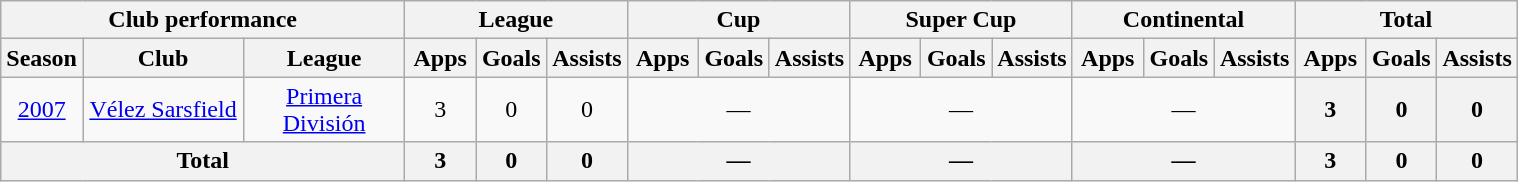<table class="wikitable" style="text-align:center">
<tr>
<th colspan="3">Club performance</th>
<th colspan="3">League</th>
<th colspan="3">Cup</th>
<th colspan="3">Super Cup</th>
<th colspan="3">Continental</th>
<th colspan="3">Total</th>
</tr>
<tr>
<th>Season</th>
<th width="100">Club</th>
<th width="100">League</th>
<th width="40">Apps</th>
<th width="40">Goals</th>
<th width="40">Assists</th>
<th width="40">Apps</th>
<th width="40">Goals</th>
<th width="40">Assists</th>
<th width="40">Apps</th>
<th width="40">Goals</th>
<th width="40">Assists</th>
<th width="40">Apps</th>
<th width="40">Goals</th>
<th width="40">Assists</th>
<th width="40">Apps</th>
<th width="40">Goals</th>
<th width="40">Assists</th>
</tr>
<tr>
<td><a href='#'>2007</a></td>
<td rowspan="1"><a href='#'>Vélez Sarsfield</a></td>
<td rowspan="1"><a href='#'>Primera División</a></td>
<td>3</td>
<td>0</td>
<td>0</td>
<td colspan="3">—</td>
<td colspan="3">—</td>
<td colspan="3">—</td>
<th>3</th>
<th>0</th>
<th>0</th>
</tr>
<tr>
<th colspan=3>Total</th>
<th>3</th>
<th>0</th>
<th>0</th>
<th colspan="3">—</th>
<th colspan="3">—</th>
<th colspan="3">—</th>
<th>3</th>
<th>0</th>
<th>0</th>
</tr>
</table>
